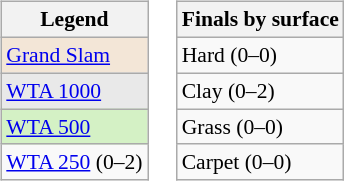<table>
<tr valign=top>
<td><br><table class=wikitable style=font-size:90%>
<tr>
<th>Legend</th>
</tr>
<tr>
<td bgcolor=f3e6d7><a href='#'>Grand Slam</a></td>
</tr>
<tr>
<td bgcolor=e9e9e9><a href='#'>WTA 1000</a></td>
</tr>
<tr>
<td bgcolor=d4f1c5><a href='#'>WTA 500</a></td>
</tr>
<tr>
<td><a href='#'>WTA 250</a> (0–2)</td>
</tr>
</table>
</td>
<td><br><table class=wikitable style=font-size:90%>
<tr>
<th>Finals by surface</th>
</tr>
<tr>
<td>Hard (0–0)</td>
</tr>
<tr>
<td>Clay (0–2)</td>
</tr>
<tr>
<td>Grass (0–0)</td>
</tr>
<tr>
<td>Carpet (0–0)</td>
</tr>
</table>
</td>
</tr>
</table>
